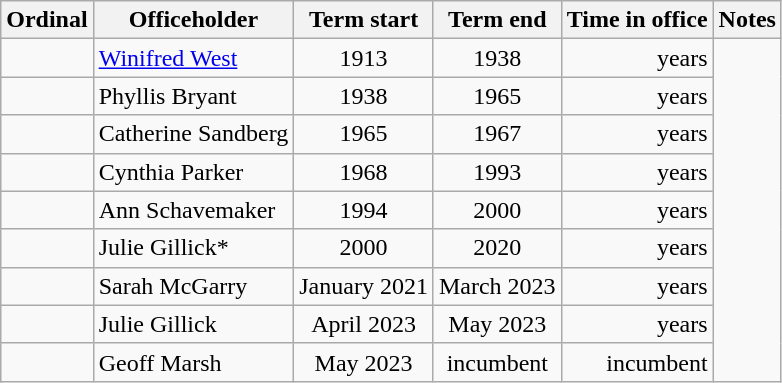<table class="wikitable sortable">
<tr>
<th>Ordinal</th>
<th>Officeholder</th>
<th>Term start</th>
<th>Term end</th>
<th>Time in office</th>
<th>Notes</th>
</tr>
<tr>
<td align=center></td>
<td><a href='#'>Winifred West</a></td>
<td align=center>1913</td>
<td align=center>1938</td>
<td align=right> years</td>
<td rowspan=9></td>
</tr>
<tr>
<td align=center></td>
<td>Phyllis Bryant</td>
<td align=center>1938</td>
<td align=center>1965</td>
<td align=right> years</td>
</tr>
<tr>
<td align=center></td>
<td>Catherine Sandberg</td>
<td align=center>1965</td>
<td align=center>1967</td>
<td align=right> years</td>
</tr>
<tr>
<td align=center></td>
<td>Cynthia Parker</td>
<td align=center>1968</td>
<td align=center>1993</td>
<td align=right> years</td>
</tr>
<tr>
<td align=center></td>
<td>Ann Schavemaker</td>
<td align=center>1994</td>
<td align=center>2000</td>
<td align=right> years</td>
</tr>
<tr>
<td align=center></td>
<td>Julie Gillick*</td>
<td align="center">2000</td>
<td align=center>2020</td>
<td align=right> years</td>
</tr>
<tr>
<td align=center></td>
<td>Sarah McGarry</td>
<td align=center>January 2021</td>
<td align=center>March 2023</td>
<td align="right"> years</td>
</tr>
<tr>
<td align=center></td>
<td>Julie Gillick</td>
<td align=center>April 2023</td>
<td align=center>May 2023</td>
<td align=right> years</td>
</tr>
<tr>
<td align=center></td>
<td>Geoff Marsh</td>
<td align=center>May 2023</td>
<td align=center>incumbent</td>
<td align=right>incumbent</td>
</tr>
</table>
